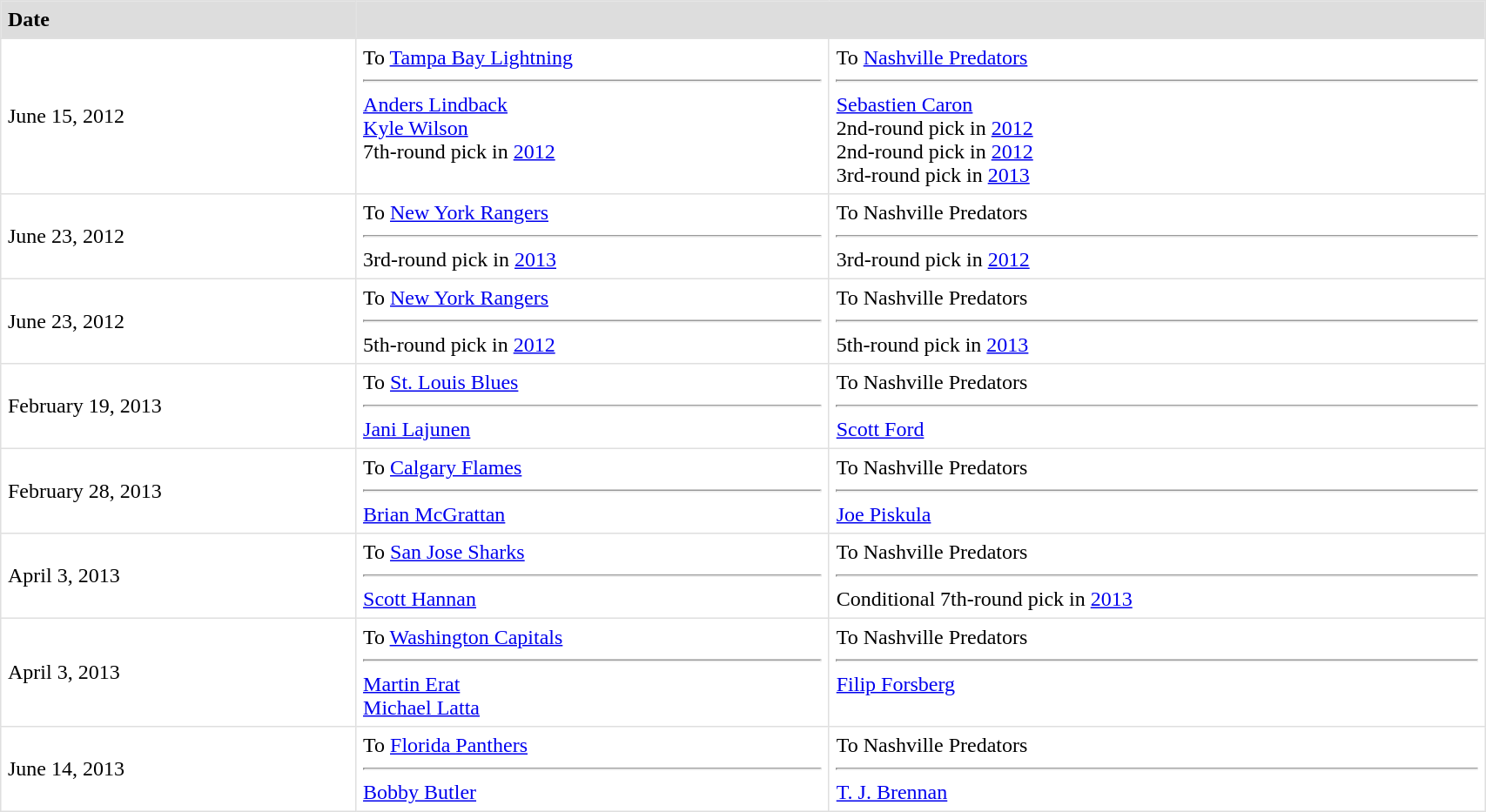<table border=1 style="border-collapse:collapse" bordercolor="#DFDFDF" cellpadding="5" width=90%>
<tr bgcolor="#dddddd">
<td><strong>Date</strong></td>
<th colspan="2"></th>
</tr>
<tr>
<td>June 15, 2012</td>
<td valign="top">To <a href='#'>Tampa Bay Lightning</a> <hr><a href='#'>Anders Lindback</a><br><a href='#'>Kyle Wilson</a><br>7th-round pick in <a href='#'>2012</a></td>
<td valign="top">To <a href='#'>Nashville Predators</a> <hr><a href='#'>Sebastien Caron</a><br>2nd-round pick in <a href='#'>2012</a><br>2nd-round pick in <a href='#'>2012</a><br>3rd-round pick in <a href='#'>2013</a></td>
</tr>
<tr>
<td>June 23, 2012</td>
<td valign="top">To <a href='#'>New York Rangers</a> <hr>3rd-round pick in <a href='#'>2013</a></td>
<td valign="top">To Nashville Predators <hr>3rd-round pick in <a href='#'>2012</a></td>
</tr>
<tr>
<td>June 23, 2012</td>
<td valign="top">To <a href='#'>New York Rangers</a> <hr>5th-round pick in <a href='#'>2012</a></td>
<td valign="top">To Nashville Predators <hr>5th-round pick in <a href='#'>2013</a></td>
</tr>
<tr>
<td>February 19, 2013</td>
<td valign="top">To <a href='#'>St. Louis Blues</a> <hr><a href='#'>Jani Lajunen</a></td>
<td valign="top">To Nashville Predators <hr><a href='#'>Scott Ford</a></td>
</tr>
<tr>
<td>February 28, 2013</td>
<td valign="top">To <a href='#'>Calgary Flames</a> <hr><a href='#'>Brian McGrattan</a></td>
<td valign="top">To Nashville Predators <hr><a href='#'>Joe Piskula</a></td>
</tr>
<tr>
<td>April 3, 2013</td>
<td valign="top">To <a href='#'>San Jose Sharks</a> <hr><a href='#'>Scott Hannan</a></td>
<td valign="top">To Nashville Predators <hr>Conditional 7th-round pick in <a href='#'>2013</a></td>
</tr>
<tr>
<td>April 3, 2013</td>
<td valign="top">To <a href='#'>Washington Capitals</a> <hr><a href='#'>Martin Erat</a><br><a href='#'>Michael Latta</a></td>
<td valign="top">To Nashville Predators <hr><a href='#'>Filip Forsberg</a></td>
</tr>
<tr>
<td>June 14, 2013</td>
<td valign="top">To <a href='#'>Florida Panthers</a> <hr><a href='#'>Bobby Butler</a></td>
<td valign="top">To Nashville Predators <hr><a href='#'>T. J. Brennan</a></td>
</tr>
</table>
